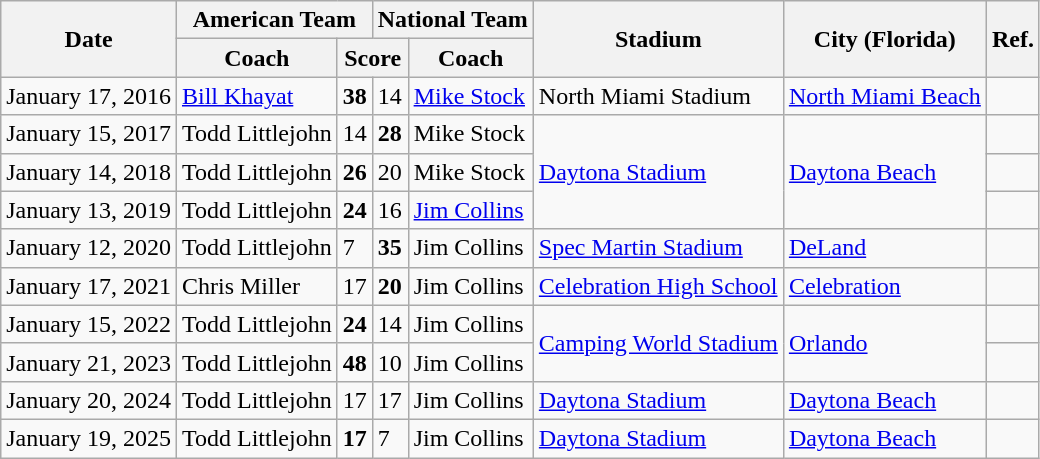<table class="wikitable">
<tr>
<th rowspan=2>Date</th>
<th colspan=2>American Team</th>
<th colspan=2>National Team</th>
<th rowspan=2>Stadium</th>
<th rowspan=2>City (Florida)</th>
<th rowspan=2>Ref.</th>
</tr>
<tr>
<th>Coach</th>
<th colspan=2>Score</th>
<th>Coach</th>
</tr>
<tr>
<td>January 17, 2016</td>
<td><a href='#'>Bill Khayat</a></td>
<td><strong>38</strong></td>
<td>14</td>
<td><a href='#'>Mike Stock</a></td>
<td>North Miami Stadium</td>
<td><a href='#'>North Miami Beach</a></td>
<td></td>
</tr>
<tr>
<td>January 15, 2017</td>
<td>Todd Littlejohn</td>
<td>14</td>
<td><strong>28</strong></td>
<td>Mike Stock</td>
<td rowspan=3><a href='#'>Daytona Stadium</a></td>
<td rowspan=3><a href='#'>Daytona Beach</a></td>
<td></td>
</tr>
<tr>
<td>January 14, 2018</td>
<td>Todd Littlejohn</td>
<td><strong>26</strong></td>
<td>20</td>
<td>Mike Stock</td>
<td></td>
</tr>
<tr>
<td>January 13, 2019</td>
<td>Todd Littlejohn</td>
<td><strong>24</strong></td>
<td>16</td>
<td><a href='#'>Jim Collins</a></td>
<td></td>
</tr>
<tr>
<td>January 12, 2020</td>
<td>Todd Littlejohn</td>
<td>7</td>
<td><strong>35</strong></td>
<td>Jim Collins</td>
<td><a href='#'>Spec Martin Stadium</a></td>
<td><a href='#'>DeLand</a></td>
<td></td>
</tr>
<tr>
<td>January 17, 2021</td>
<td>Chris Miller</td>
<td>17</td>
<td><strong>20</strong></td>
<td>Jim Collins</td>
<td><a href='#'>Celebration High School</a></td>
<td><a href='#'>Celebration</a></td>
<td></td>
</tr>
<tr>
<td>January 15, 2022</td>
<td>Todd Littlejohn</td>
<td><strong>24</strong></td>
<td>14</td>
<td>Jim Collins</td>
<td rowspan=2><a href='#'>Camping World Stadium</a></td>
<td rowspan=2><a href='#'>Orlando</a></td>
<td></td>
</tr>
<tr>
<td>January 21, 2023</td>
<td>Todd Littlejohn</td>
<td><strong>48</strong></td>
<td>10</td>
<td>Jim Collins</td>
<td></td>
</tr>
<tr>
<td>January 20, 2024</td>
<td>Todd Littlejohn</td>
<td>17</td>
<td>17</td>
<td>Jim Collins</td>
<td><a href='#'>Daytona Stadium</a></td>
<td><a href='#'>Daytona Beach</a></td>
<td></td>
</tr>
<tr>
<td>January 19, 2025</td>
<td>Todd Littlejohn</td>
<td><strong>17</strong></td>
<td>7</td>
<td>Jim Collins</td>
<td><a href='#'>Daytona Stadium</a></td>
<td><a href='#'>Daytona Beach</a></td>
</tr>
</table>
